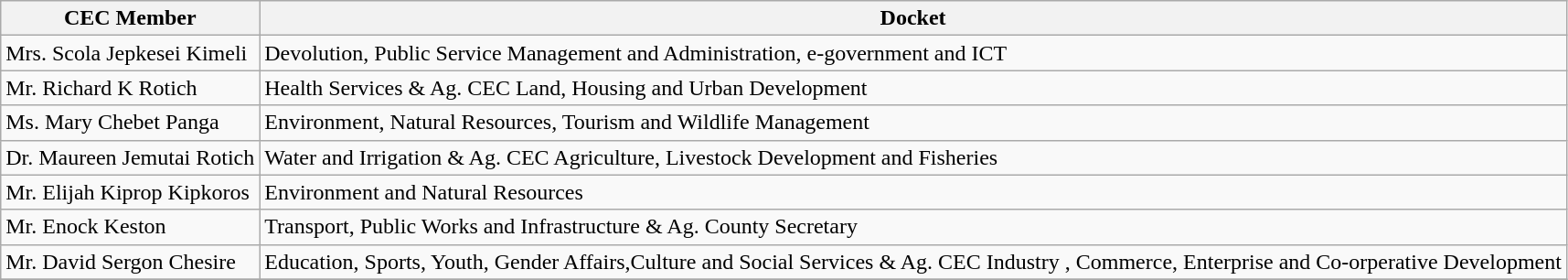<table class="wikitable">
<tr>
<th>CEC Member</th>
<th>Docket</th>
</tr>
<tr>
<td>Mrs. Scola Jepkesei Kimeli</td>
<td>Devolution, Public Service Management and Administration, e-government and ICT</td>
</tr>
<tr>
<td>Mr. Richard K Rotich</td>
<td>Health Services & Ag. CEC Land, Housing and Urban Development</td>
</tr>
<tr>
<td>Ms. Mary Chebet Panga</td>
<td>Environment, Natural Resources, Tourism and Wildlife Management</td>
</tr>
<tr>
<td>Dr. Maureen Jemutai Rotich</td>
<td>Water and Irrigation & Ag. CEC Agriculture, Livestock Development and Fisheries</td>
</tr>
<tr>
<td>Mr. Elijah Kiprop Kipkoros</td>
<td>Environment and Natural Resources</td>
</tr>
<tr>
<td>Mr. Enock Keston</td>
<td>Transport, Public Works and Infrastructure & Ag. County Secretary</td>
</tr>
<tr>
<td>Mr. David Sergon Chesire</td>
<td>Education, Sports, Youth, Gender Affairs,Culture and Social Services & Ag. CEC Industry , Commerce, Enterprise and Co-orperative Development</td>
</tr>
<tr>
</tr>
</table>
